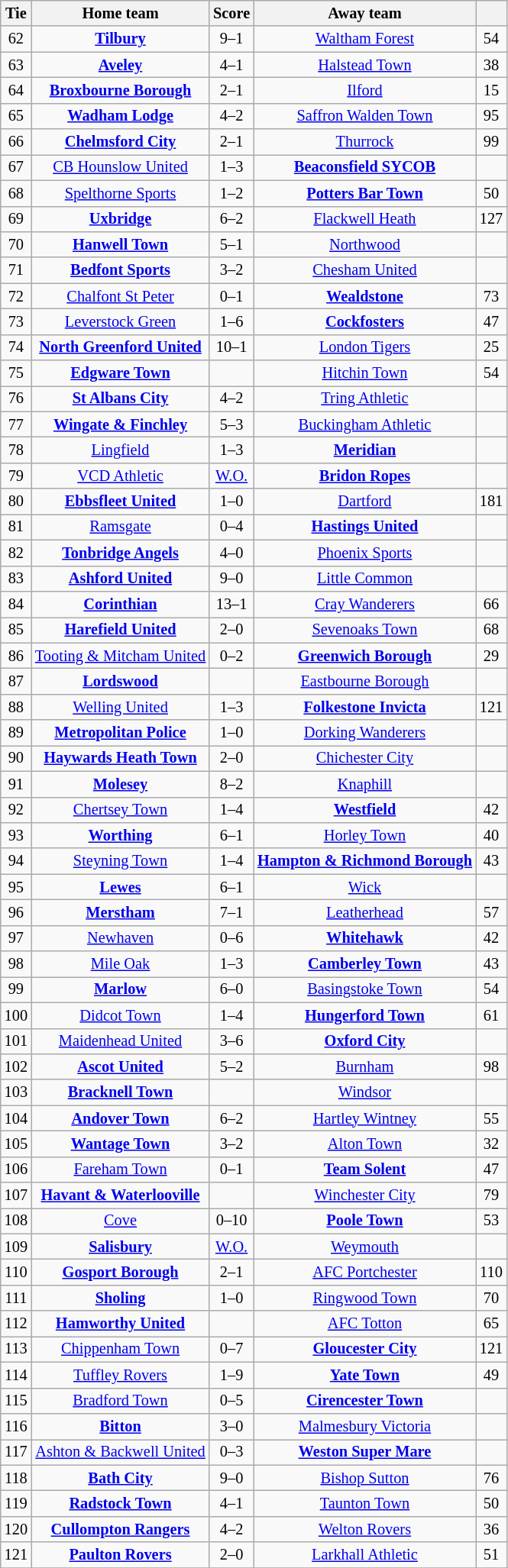<table class="wikitable" style="text-align: center; font-size:85%">
<tr>
<th>Tie</th>
<th>Home team</th>
<th>Score</th>
<th>Away team</th>
<th></th>
</tr>
<tr>
<td>62</td>
<td><strong><a href='#'>Tilbury</a></strong></td>
<td>9–1</td>
<td><a href='#'>Waltham Forest</a></td>
<td>54</td>
</tr>
<tr>
<td>63</td>
<td><strong><a href='#'>Aveley</a></strong></td>
<td>4–1</td>
<td><a href='#'>Halstead Town</a></td>
<td>38</td>
</tr>
<tr>
<td>64</td>
<td><strong><a href='#'>Broxbourne Borough</a></strong></td>
<td>2–1</td>
<td><a href='#'>Ilford</a></td>
<td>15</td>
</tr>
<tr>
<td>65</td>
<td><strong><a href='#'>Wadham Lodge</a></strong></td>
<td>4–2 </td>
<td><a href='#'>Saffron Walden Town</a></td>
<td>95</td>
</tr>
<tr>
<td>66</td>
<td><strong><a href='#'>Chelmsford City</a></strong></td>
<td>2–1</td>
<td><a href='#'>Thurrock</a></td>
<td>99</td>
</tr>
<tr>
<td>67</td>
<td><a href='#'>CB Hounslow United</a></td>
<td>1–3</td>
<td><strong><a href='#'>Beaconsfield SYCOB</a></strong></td>
<td></td>
</tr>
<tr>
<td>68</td>
<td><a href='#'>Spelthorne Sports</a></td>
<td>1–2</td>
<td><strong><a href='#'>Potters Bar Town</a></strong></td>
<td>50</td>
</tr>
<tr>
<td>69</td>
<td><strong><a href='#'>Uxbridge</a></strong></td>
<td>6–2</td>
<td><a href='#'>Flackwell Heath</a></td>
<td>127</td>
</tr>
<tr>
<td>70</td>
<td><strong><a href='#'>Hanwell Town</a></strong></td>
<td>5–1</td>
<td><a href='#'>Northwood</a></td>
<td></td>
</tr>
<tr>
<td>71</td>
<td><strong><a href='#'>Bedfont Sports</a></strong></td>
<td>3–2 </td>
<td><a href='#'>Chesham United</a></td>
<td></td>
</tr>
<tr>
<td>72</td>
<td><a href='#'>Chalfont St Peter</a></td>
<td>0–1</td>
<td><strong><a href='#'>Wealdstone</a></strong></td>
<td>73</td>
</tr>
<tr>
<td>73</td>
<td><a href='#'>Leverstock Green</a></td>
<td>1–6</td>
<td><strong><a href='#'>Cockfosters</a></strong></td>
<td>47</td>
</tr>
<tr>
<td>74</td>
<td><strong><a href='#'>North Greenford United</a></strong></td>
<td>10–1</td>
<td><a href='#'>London Tigers</a></td>
<td>25</td>
</tr>
<tr>
<td>75</td>
<td><strong><a href='#'>Edgware Town</a></strong></td>
<td></td>
<td><a href='#'>Hitchin Town</a></td>
<td>54</td>
</tr>
<tr>
<td>76</td>
<td><strong><a href='#'>St Albans City</a></strong></td>
<td>4–2</td>
<td><a href='#'>Tring Athletic</a></td>
<td></td>
</tr>
<tr>
<td>77</td>
<td><strong><a href='#'>Wingate & Finchley</a></strong></td>
<td>5–3 </td>
<td><a href='#'>Buckingham Athletic</a></td>
<td></td>
</tr>
<tr>
<td>78</td>
<td><a href='#'>Lingfield</a></td>
<td>1–3</td>
<td><strong><a href='#'>Meridian</a></strong></td>
<td></td>
</tr>
<tr>
<td>79</td>
<td><a href='#'>VCD Athletic</a></td>
<td><a href='#'>W.O.</a></td>
<td><strong><a href='#'>Bridon Ropes</a></strong></td>
<td></td>
</tr>
<tr>
<td>80</td>
<td><strong><a href='#'>Ebbsfleet United</a></strong></td>
<td>1–0</td>
<td><a href='#'>Dartford</a></td>
<td>181</td>
</tr>
<tr>
<td>81</td>
<td><a href='#'>Ramsgate</a></td>
<td>0–4</td>
<td><strong><a href='#'>Hastings United</a></strong></td>
<td></td>
</tr>
<tr>
<td>82</td>
<td><strong><a href='#'>Tonbridge Angels</a></strong></td>
<td>4–0</td>
<td><a href='#'>Phoenix Sports</a></td>
<td></td>
</tr>
<tr>
<td>83</td>
<td><strong><a href='#'>Ashford United</a></strong></td>
<td>9–0</td>
<td><a href='#'>Little Common</a></td>
<td></td>
</tr>
<tr>
<td>84</td>
<td><strong><a href='#'>Corinthian</a></strong></td>
<td>13–1</td>
<td><a href='#'>Cray Wanderers</a></td>
<td>66</td>
</tr>
<tr>
<td>85</td>
<td><strong><a href='#'>Harefield United</a></strong></td>
<td>2–0</td>
<td><a href='#'>Sevenoaks Town</a></td>
<td>68</td>
</tr>
<tr>
<td>86</td>
<td><a href='#'>Tooting & Mitcham United</a></td>
<td>0–2</td>
<td><strong><a href='#'>Greenwich Borough</a></strong></td>
<td>29</td>
</tr>
<tr>
<td>87</td>
<td><strong><a href='#'>Lordswood</a></strong></td>
<td></td>
<td><a href='#'>Eastbourne Borough</a></td>
<td></td>
</tr>
<tr>
<td>88</td>
<td><a href='#'>Welling United</a></td>
<td>1–3</td>
<td><strong><a href='#'>Folkestone Invicta</a></strong></td>
<td>121</td>
</tr>
<tr>
<td>89</td>
<td><strong><a href='#'>Metropolitan Police</a></strong></td>
<td>1–0</td>
<td><a href='#'>Dorking Wanderers</a></td>
<td></td>
</tr>
<tr>
<td>90</td>
<td><strong><a href='#'>Haywards Heath Town</a></strong></td>
<td>2–0</td>
<td><a href='#'>Chichester City</a></td>
<td></td>
</tr>
<tr>
<td>91</td>
<td><strong><a href='#'>Molesey</a></strong></td>
<td>8–2</td>
<td><a href='#'>Knaphill</a></td>
<td></td>
</tr>
<tr>
<td>92</td>
<td><a href='#'>Chertsey Town</a></td>
<td>1–4</td>
<td><strong><a href='#'>Westfield</a></strong></td>
<td>42</td>
</tr>
<tr>
<td>93</td>
<td><strong><a href='#'>Worthing</a></strong></td>
<td>6–1</td>
<td><a href='#'>Horley Town</a></td>
<td>40</td>
</tr>
<tr>
<td>94</td>
<td><a href='#'>Steyning Town</a></td>
<td>1–4</td>
<td><strong><a href='#'>Hampton & Richmond Borough</a></strong></td>
<td>43</td>
</tr>
<tr>
<td>95</td>
<td><strong><a href='#'>Lewes</a></strong></td>
<td>6–1</td>
<td><a href='#'>Wick</a></td>
<td></td>
</tr>
<tr>
<td>96</td>
<td><strong><a href='#'>Merstham</a></strong></td>
<td>7–1</td>
<td><a href='#'>Leatherhead</a></td>
<td>57</td>
</tr>
<tr>
<td>97</td>
<td><a href='#'>Newhaven</a></td>
<td>0–6</td>
<td><strong><a href='#'>Whitehawk</a></strong></td>
<td>42</td>
</tr>
<tr>
<td>98</td>
<td><a href='#'>Mile Oak</a></td>
<td>1–3</td>
<td><strong><a href='#'>Camberley Town</a></strong></td>
<td>43</td>
</tr>
<tr>
<td>99</td>
<td><strong><a href='#'>Marlow</a></strong></td>
<td>6–0</td>
<td><a href='#'>Basingstoke Town</a></td>
<td>54</td>
</tr>
<tr>
<td>100</td>
<td><a href='#'>Didcot Town</a></td>
<td>1–4</td>
<td><strong><a href='#'>Hungerford Town</a></strong></td>
<td>61</td>
</tr>
<tr>
<td>101</td>
<td><a href='#'>Maidenhead United</a></td>
<td>3–6</td>
<td><strong><a href='#'>Oxford City</a></strong></td>
<td></td>
</tr>
<tr>
<td>102</td>
<td><strong><a href='#'>Ascot United</a></strong></td>
<td>5–2</td>
<td><a href='#'>Burnham</a></td>
<td>98</td>
</tr>
<tr>
<td>103</td>
<td><strong><a href='#'>Bracknell Town</a></strong></td>
<td></td>
<td><a href='#'>Windsor</a></td>
<td></td>
</tr>
<tr>
<td>104</td>
<td><strong><a href='#'>Andover Town</a></strong></td>
<td>6–2</td>
<td><a href='#'>Hartley Wintney</a></td>
<td>55</td>
</tr>
<tr>
<td>105</td>
<td><strong><a href='#'>Wantage Town</a></strong></td>
<td>3–2</td>
<td><a href='#'>Alton Town</a></td>
<td>32</td>
</tr>
<tr>
<td>106</td>
<td><a href='#'>Fareham Town</a></td>
<td>0–1</td>
<td><strong><a href='#'>Team Solent</a></strong></td>
<td>47</td>
</tr>
<tr>
<td>107</td>
<td><strong><a href='#'>Havant & Waterlooville</a></strong></td>
<td></td>
<td><a href='#'>Winchester City</a></td>
<td>79</td>
</tr>
<tr>
<td>108</td>
<td><a href='#'>Cove</a></td>
<td>0–10</td>
<td><strong><a href='#'>Poole Town</a></strong></td>
<td>53</td>
</tr>
<tr>
<td>109</td>
<td><strong><a href='#'>Salisbury</a></strong></td>
<td><a href='#'>W.O.</a></td>
<td><a href='#'>Weymouth</a></td>
<td></td>
</tr>
<tr>
<td>110</td>
<td><strong><a href='#'>Gosport Borough</a></strong></td>
<td>2–1 </td>
<td><a href='#'>AFC Portchester</a></td>
<td>110</td>
</tr>
<tr>
<td>111</td>
<td><strong><a href='#'>Sholing</a></strong></td>
<td>1–0</td>
<td><a href='#'>Ringwood Town</a></td>
<td>70</td>
</tr>
<tr>
<td>112</td>
<td><strong><a href='#'>Hamworthy United</a></strong></td>
<td></td>
<td><a href='#'>AFC Totton</a></td>
<td>65</td>
</tr>
<tr>
<td>113</td>
<td><a href='#'>Chippenham Town</a></td>
<td>0–7</td>
<td><strong><a href='#'>Gloucester City</a></strong></td>
<td>121</td>
</tr>
<tr>
<td>114</td>
<td><a href='#'>Tuffley Rovers</a></td>
<td>1–9</td>
<td><strong><a href='#'>Yate Town</a></strong></td>
<td>49</td>
</tr>
<tr>
<td>115</td>
<td><a href='#'>Bradford Town</a></td>
<td>0–5</td>
<td><strong><a href='#'>Cirencester Town</a></strong></td>
<td></td>
</tr>
<tr>
<td>116</td>
<td><strong><a href='#'>Bitton</a></strong></td>
<td>3–0</td>
<td><a href='#'>Malmesbury Victoria</a></td>
<td></td>
</tr>
<tr>
<td>117</td>
<td><a href='#'>Ashton & Backwell United</a></td>
<td>0–3</td>
<td><strong><a href='#'>Weston Super Mare</a></strong></td>
<td></td>
</tr>
<tr>
<td>118</td>
<td><strong><a href='#'>Bath City</a></strong></td>
<td>9–0</td>
<td><a href='#'>Bishop Sutton</a></td>
<td>76</td>
</tr>
<tr>
<td>119</td>
<td><strong><a href='#'>Radstock Town</a></strong></td>
<td>4–1</td>
<td><a href='#'>Taunton Town</a></td>
<td>50</td>
</tr>
<tr>
<td>120</td>
<td><strong><a href='#'>Cullompton Rangers</a></strong></td>
<td>4–2</td>
<td><a href='#'>Welton Rovers</a></td>
<td>36</td>
</tr>
<tr>
<td>121</td>
<td><strong><a href='#'>Paulton Rovers</a></strong></td>
<td>2–0</td>
<td><a href='#'>Larkhall Athletic</a></td>
<td>51</td>
</tr>
<tr>
</tr>
</table>
